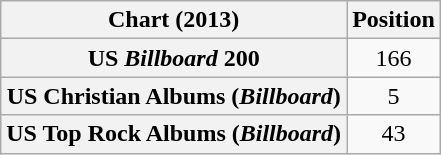<table class="wikitable sortable plainrowheaders" style="text-align:center">
<tr>
<th>Chart (2013)</th>
<th>Position</th>
</tr>
<tr>
<th scope="row">US <em>Billboard</em> 200</th>
<td>166</td>
</tr>
<tr>
<th scope="row">US Christian Albums (<em>Billboard</em>)</th>
<td>5</td>
</tr>
<tr>
<th scope="row">US Top Rock Albums (<em>Billboard</em>)</th>
<td>43</td>
</tr>
</table>
